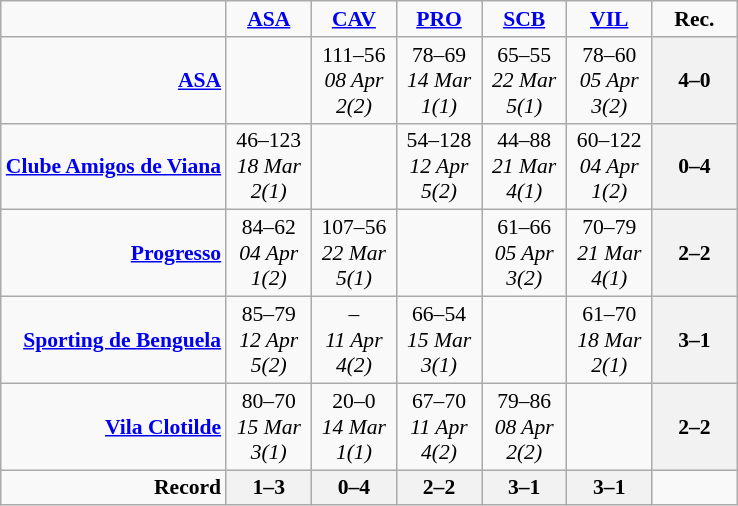<table style="font-size: 90%; text-align: center" class="wikitable">
<tr>
<td></td>
<td width=50><strong><a href='#'>ASA</a></strong></td>
<td width=50><strong><a href='#'>CAV</a></strong></td>
<td width=50><strong><a href='#'>PRO</a></strong></td>
<td width=50><strong><a href='#'>SCB</a></strong></td>
<td width=50><strong><a href='#'>VIL</a></strong></td>
<td width=50><strong>Rec.</strong></td>
</tr>
<tr>
<td align=right><strong><a href='#'>ASA</a></strong></td>
<td></td>
<td>111–56<br><em>08 Apr <span>2(2)</span></em></td>
<td>78–69<br><em>14 Mar <span>1(1)</span></em></td>
<td>65–55<br><em>22 Mar <span>5(1)</span></em></td>
<td>78–60<br><em>05 Apr <span>3(2)</span></em></td>
<th>4–0</th>
</tr>
<tr>
<td align=right><strong><a href='#'>Clube Amigos de Viana</a></strong></td>
<td>46–123<br><em>18 Mar <span>2(1)</span></em></td>
<td></td>
<td>54–128<br><em>12 Apr <span>5(2)</span></em></td>
<td>44–88<br><em>21 Mar <span>4(1)</span></em></td>
<td>60–122<br><em>04 Apr <span>1(2)</span></em></td>
<th>0–4</th>
</tr>
<tr>
<td align=right><strong><a href='#'>Progresso</a></strong></td>
<td>84–62<br><em>04 Apr <span>1(2)</span></em></td>
<td>107–56<br><em>22 Mar <span>5(1)</span></em></td>
<td></td>
<td>61–66<br><em>05 Apr <span>3(2)</span></em></td>
<td>70–79<br><em>21 Mar <span>4(1)</span></em></td>
<th>2–2</th>
</tr>
<tr>
<td align=right><strong><a href='#'>Sporting de Benguela</a></strong></td>
<td>85–79<br><em>12 Apr <span>5(2)</span></em></td>
<td>–<br><em>11 Apr <span>4(2)</span></em></td>
<td>66–54<br><em>15 Mar <span>3(1)</span></em></td>
<td></td>
<td>61–70<br><em>18 Mar <span>2(1)</span></em></td>
<th>3–1</th>
</tr>
<tr>
<td align=right><strong><a href='#'>Vila Clotilde</a></strong></td>
<td>80–70<br><em>15 Mar <span>3(1)</span></em></td>
<td>20–0<br><em>14 Mar <span>1(1)</span></em></td>
<td>67–70<br><em>11 Apr <span>4(2)</span></em></td>
<td>79–86<br><em>08 Apr <span>2(2)</span></em></td>
<td></td>
<th>2–2</th>
</tr>
<tr>
<td align=right><strong>Record</strong></td>
<th>1–3</th>
<th>0–4</th>
<th>2–2</th>
<th>3–1</th>
<th>3–1</th>
<td></td>
</tr>
</table>
